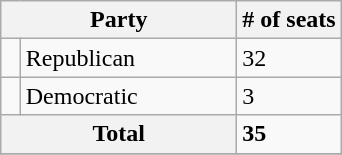<table class="wikitable sortable">
<tr>
<th colspan="2" style="width:150px;">Party</th>
<th># of seats</th>
</tr>
<tr>
<td></td>
<td>Republican</td>
<td>32</td>
</tr>
<tr>
<td></td>
<td>Democratic</td>
<td>3</td>
</tr>
<tr>
<th colspan=2>Total</th>
<td><strong>35</strong></td>
</tr>
<tr>
</tr>
</table>
